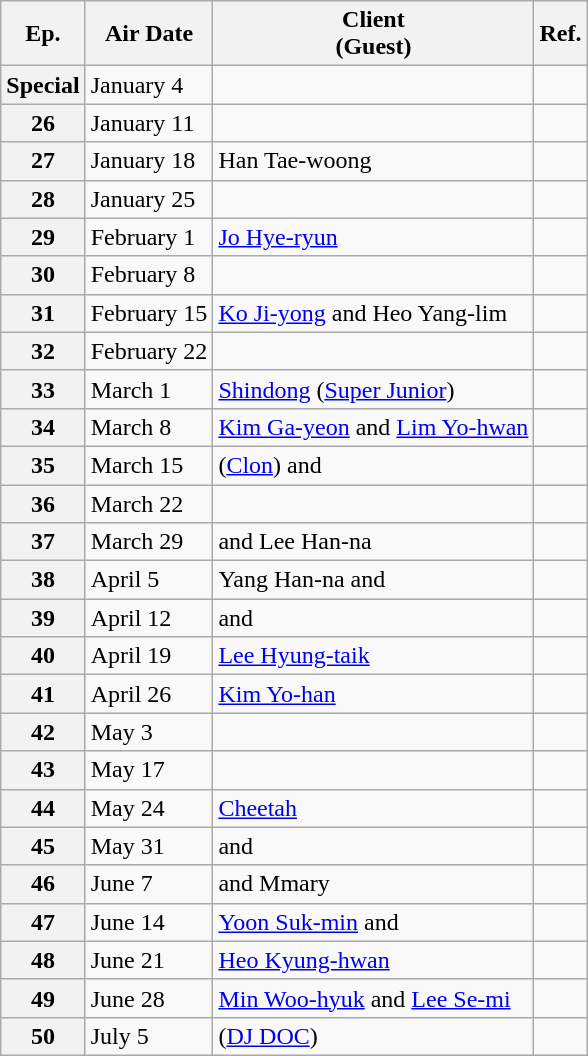<table class="wikitable">
<tr>
<th>Ep.</th>
<th>Air Date</th>
<th>Client<br>(Guest)</th>
<th>Ref.</th>
</tr>
<tr>
<th>Special</th>
<td>January 4</td>
<td></td>
<td></td>
</tr>
<tr>
<th>26</th>
<td>January 11</td>
<td></td>
<td></td>
</tr>
<tr>
<th>27</th>
<td>January 18</td>
<td>Han Tae-woong</td>
<td></td>
</tr>
<tr>
<th>28</th>
<td>January 25</td>
<td></td>
<td></td>
</tr>
<tr>
<th>29</th>
<td>February 1</td>
<td><a href='#'>Jo Hye-ryun</a></td>
<td></td>
</tr>
<tr>
<th>30</th>
<td>February 8</td>
<td></td>
<td></td>
</tr>
<tr>
<th>31</th>
<td>February 15</td>
<td><a href='#'>Ko Ji-yong</a> and Heo Yang-lim</td>
<td></td>
</tr>
<tr>
<th>32</th>
<td>February 22</td>
<td></td>
<td></td>
</tr>
<tr>
<th>33</th>
<td>March 1</td>
<td><a href='#'>Shindong</a> (<a href='#'>Super Junior</a>)</td>
<td></td>
</tr>
<tr>
<th>34</th>
<td>March 8</td>
<td><a href='#'>Kim Ga-yeon</a> and <a href='#'>Lim Yo-hwan</a></td>
<td></td>
</tr>
<tr>
<th>35</th>
<td>March 15</td>
<td> (<a href='#'>Clon</a>) and </td>
<td></td>
</tr>
<tr>
<th>36</th>
<td>March 22</td>
<td></td>
<td></td>
</tr>
<tr>
<th>37</th>
<td>March 29</td>
<td> and Lee Han-na</td>
<td></td>
</tr>
<tr>
<th>38</th>
<td>April 5</td>
<td>Yang Han-na and </td>
<td></td>
</tr>
<tr>
<th>39</th>
<td>April 12</td>
<td> and </td>
<td></td>
</tr>
<tr>
<th>40</th>
<td>April 19</td>
<td><a href='#'>Lee Hyung-taik</a></td>
<td></td>
</tr>
<tr>
<th>41</th>
<td>April 26</td>
<td><a href='#'>Kim Yo-han</a></td>
<td></td>
</tr>
<tr>
<th>42</th>
<td>May 3</td>
<td></td>
<td></td>
</tr>
<tr>
<th>43</th>
<td>May 17</td>
<td></td>
<td></td>
</tr>
<tr>
<th>44</th>
<td>May 24</td>
<td><a href='#'>Cheetah</a></td>
<td></td>
</tr>
<tr>
<th>45</th>
<td>May 31</td>
<td> and </td>
<td></td>
</tr>
<tr>
<th>46</th>
<td>June 7</td>
<td> and Mmary</td>
<td></td>
</tr>
<tr>
<th>47</th>
<td>June 14</td>
<td><a href='#'>Yoon Suk-min</a> and </td>
<td></td>
</tr>
<tr>
<th>48</th>
<td>June 21</td>
<td><a href='#'>Heo Kyung-hwan</a></td>
<td></td>
</tr>
<tr>
<th>49</th>
<td>June 28</td>
<td><a href='#'>Min Woo-hyuk</a> and <a href='#'>Lee Se-mi</a></td>
<td></td>
</tr>
<tr>
<th>50</th>
<td>July 5</td>
<td> (<a href='#'>DJ DOC</a>)</td>
<td></td>
</tr>
</table>
